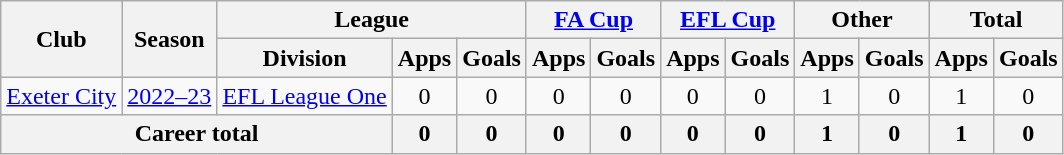<table class="wikitable" style="text-align:center;">
<tr>
<th rowspan="2">Club</th>
<th rowspan="2">Season</th>
<th colspan="3">League</th>
<th colspan="2"><a href='#'>FA Cup</a></th>
<th colspan="2"><a href='#'>EFL Cup</a></th>
<th colspan="2">Other</th>
<th colspan="2">Total</th>
</tr>
<tr>
<th>Division</th>
<th>Apps</th>
<th>Goals</th>
<th>Apps</th>
<th>Goals</th>
<th>Apps</th>
<th>Goals</th>
<th>Apps</th>
<th>Goals</th>
<th>Apps</th>
<th>Goals</th>
</tr>
<tr>
<td><a href='#'>Exeter City</a></td>
<td><a href='#'>2022–23</a></td>
<td><a href='#'>EFL League One</a></td>
<td>0</td>
<td>0</td>
<td>0</td>
<td>0</td>
<td>0</td>
<td>0</td>
<td>1</td>
<td>0</td>
<td>1</td>
<td>0</td>
</tr>
<tr>
<th colspan="3">Career total</th>
<th>0</th>
<th>0</th>
<th>0</th>
<th>0</th>
<th>0</th>
<th>0</th>
<th>1</th>
<th>0</th>
<th>1</th>
<th>0</th>
</tr>
</table>
